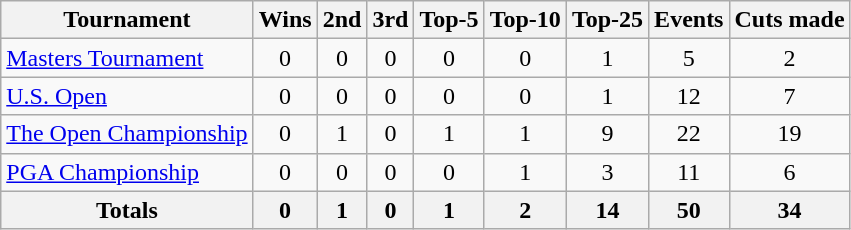<table class=wikitable style=text-align:center>
<tr>
<th>Tournament</th>
<th>Wins</th>
<th>2nd</th>
<th>3rd</th>
<th>Top-5</th>
<th>Top-10</th>
<th>Top-25</th>
<th>Events</th>
<th>Cuts made</th>
</tr>
<tr>
<td align=left><a href='#'>Masters Tournament</a></td>
<td>0</td>
<td>0</td>
<td>0</td>
<td>0</td>
<td>0</td>
<td>1</td>
<td>5</td>
<td>2</td>
</tr>
<tr>
<td align=left><a href='#'>U.S. Open</a></td>
<td>0</td>
<td>0</td>
<td>0</td>
<td>0</td>
<td>0</td>
<td>1</td>
<td>12</td>
<td>7</td>
</tr>
<tr>
<td align=left><a href='#'>The Open Championship</a></td>
<td>0</td>
<td>1</td>
<td>0</td>
<td>1</td>
<td>1</td>
<td>9</td>
<td>22</td>
<td>19</td>
</tr>
<tr>
<td align=left><a href='#'>PGA Championship</a></td>
<td>0</td>
<td>0</td>
<td>0</td>
<td>0</td>
<td>1</td>
<td>3</td>
<td>11</td>
<td>6</td>
</tr>
<tr>
<th>Totals</th>
<th>0</th>
<th>1</th>
<th>0</th>
<th>1</th>
<th>2</th>
<th>14</th>
<th>50</th>
<th>34</th>
</tr>
</table>
